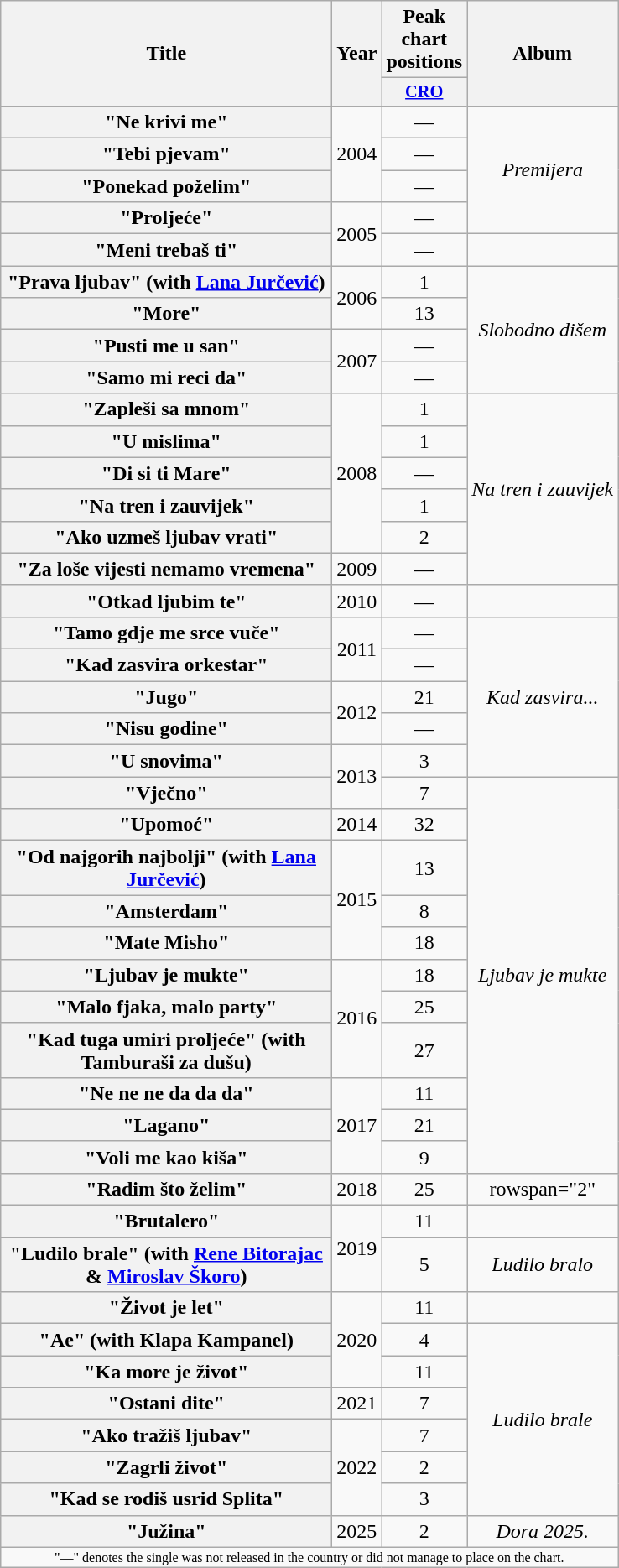<table class="wikitable plainrowheaders" style="text-align:center;">
<tr>
<th scope="col" rowspan="2" style="width:16em;">Title</th>
<th scope="col" rowspan="2" style="width:1em;">Year</th>
<th scope="col" colspan="1">Peak chart positions</th>
<th scope="col" rowspan="2">Album</th>
</tr>
<tr>
<th scope="col" style="width:3em;font-size:85%;"><a href='#'>CRO</a><br></th>
</tr>
<tr>
<th scope="row">"Ne krivi me"</th>
<td rowspan="3">2004</td>
<td>—</td>
<td rowspan="4"><em>Premijera</em></td>
</tr>
<tr>
<th scope="row">"Tebi pjevam"</th>
<td>—</td>
</tr>
<tr>
<th scope="row">"Ponekad poželim"</th>
<td>—</td>
</tr>
<tr>
<th scope="row">"Proljeće"</th>
<td rowspan="2">2005</td>
<td>—</td>
</tr>
<tr>
<th scope="row">"Meni trebaš ti"</th>
<td>—</td>
<td></td>
</tr>
<tr>
<th scope="row">"Prava ljubav" <span>(with <a href='#'>Lana Jurčević</a>)</span></th>
<td rowspan="2">2006</td>
<td>1</td>
<td rowspan="4"><em>Slobodno dišem</em></td>
</tr>
<tr>
<th scope="row">"More"</th>
<td>13</td>
</tr>
<tr>
<th scope="row">"Pusti me u san"</th>
<td rowspan="2">2007</td>
<td>—</td>
</tr>
<tr>
<th scope="row">"Samo mi reci da"</th>
<td>—</td>
</tr>
<tr>
<th scope="row">"Zapleši sa mnom"</th>
<td rowspan="5">2008</td>
<td>1</td>
<td rowspan="6"><em>Na tren i zauvijek</em></td>
</tr>
<tr>
<th scope="row">"U mislima"</th>
<td>1</td>
</tr>
<tr>
<th scope="row">"Di si ti Mare"</th>
<td>—</td>
</tr>
<tr>
<th scope="row">"Na tren i zauvijek"</th>
<td>1</td>
</tr>
<tr>
<th scope="row">"Ako uzmeš ljubav vrati"</th>
<td>2</td>
</tr>
<tr>
<th scope="row">"Za loše vijesti nemamo vremena"</th>
<td rowspan="1">2009</td>
<td>—</td>
</tr>
<tr>
<th scope="row">"Otkad ljubim te"</th>
<td>2010</td>
<td>—</td>
<td></td>
</tr>
<tr>
<th scope="row">"Tamo gdje me srce vuče"</th>
<td rowspan="2">2011</td>
<td>—</td>
<td rowspan="5"><em>Kad zasvira...</em></td>
</tr>
<tr>
<th scope="row">"Kad zasvira orkestar"</th>
<td>—</td>
</tr>
<tr>
<th scope="row">"Jugo"</th>
<td rowspan="2">2012</td>
<td>21</td>
</tr>
<tr>
<th scope="row">"Nisu godine"</th>
<td>—</td>
</tr>
<tr>
<th scope="row">"U snovima"</th>
<td rowspan="2">2013</td>
<td>3</td>
</tr>
<tr>
<th scope="row">"Vječno"</th>
<td>7</td>
<td rowspan="11"><em>Ljubav je mukte</em></td>
</tr>
<tr>
<th scope="row">"Upomoć"</th>
<td>2014</td>
<td>32</td>
</tr>
<tr>
<th scope="row">"Od najgorih najbolji" <span>(with <a href='#'>Lana Jurčević</a>)</span></th>
<td rowspan="3">2015</td>
<td>13</td>
</tr>
<tr>
<th scope="row">"Amsterdam"</th>
<td>8</td>
</tr>
<tr>
<th scope="row">"Mate Misho"</th>
<td>18</td>
</tr>
<tr>
<th scope="row">"Ljubav je mukte"</th>
<td rowspan="3">2016</td>
<td>18</td>
</tr>
<tr>
<th scope="row">"Malo fjaka, malo party"</th>
<td>25</td>
</tr>
<tr>
<th scope="row">"Kad tuga umiri proljeće" <span>(with Tamburaši za dušu)</span></th>
<td>27</td>
</tr>
<tr>
<th scope="row">"Ne ne ne da da da"</th>
<td rowspan="3">2017</td>
<td>11</td>
</tr>
<tr>
<th scope="row">"Lagano"</th>
<td>21</td>
</tr>
<tr>
<th scope="row">"Voli me kao kiša"</th>
<td>9</td>
</tr>
<tr>
<th scope="row">"Radim što želim"</th>
<td>2018</td>
<td>25</td>
<td>rowspan="2" </td>
</tr>
<tr>
<th scope="row">"Brutalero"</th>
<td rowspan="2">2019</td>
<td>11</td>
</tr>
<tr>
<th scope="row">"Ludilo brale" <span>(with <a href='#'>Rene Bitorajac</a> & <a href='#'>Miroslav Škoro</a>)</span></th>
<td>5</td>
<td><em>Ludilo bralo</em></td>
</tr>
<tr>
<th scope="row">"Život je let"</th>
<td rowspan="3">2020</td>
<td>11</td>
<td></td>
</tr>
<tr>
<th scope="row">"Ae" <span>(with Klapa Kampanel)</span></th>
<td>4</td>
<td rowspan="6"><em>Ludilo brale</em></td>
</tr>
<tr>
<th scope="row">"Ka more je život"</th>
<td>11</td>
</tr>
<tr>
<th scope="row">"Ostani dite"</th>
<td>2021</td>
<td>7</td>
</tr>
<tr>
<th scope="row">"Ako tražiš ljubav"</th>
<td rowspan="3">2022</td>
<td>7</td>
</tr>
<tr>
<th scope="row">"Zagrli život"</th>
<td>2</td>
</tr>
<tr>
<th scope="row">"Kad se rodiš usrid Splita"</th>
<td>3</td>
</tr>
<tr>
<th scope="row">"Južina"</th>
<td>2025</td>
<td>2</td>
<td><em>Dora 2025.</em></td>
</tr>
<tr>
<td align="center" colspan="6" style="font-size: 8pt">"—" denotes the single was not released in the country or did not manage to place on the chart.</td>
</tr>
</table>
